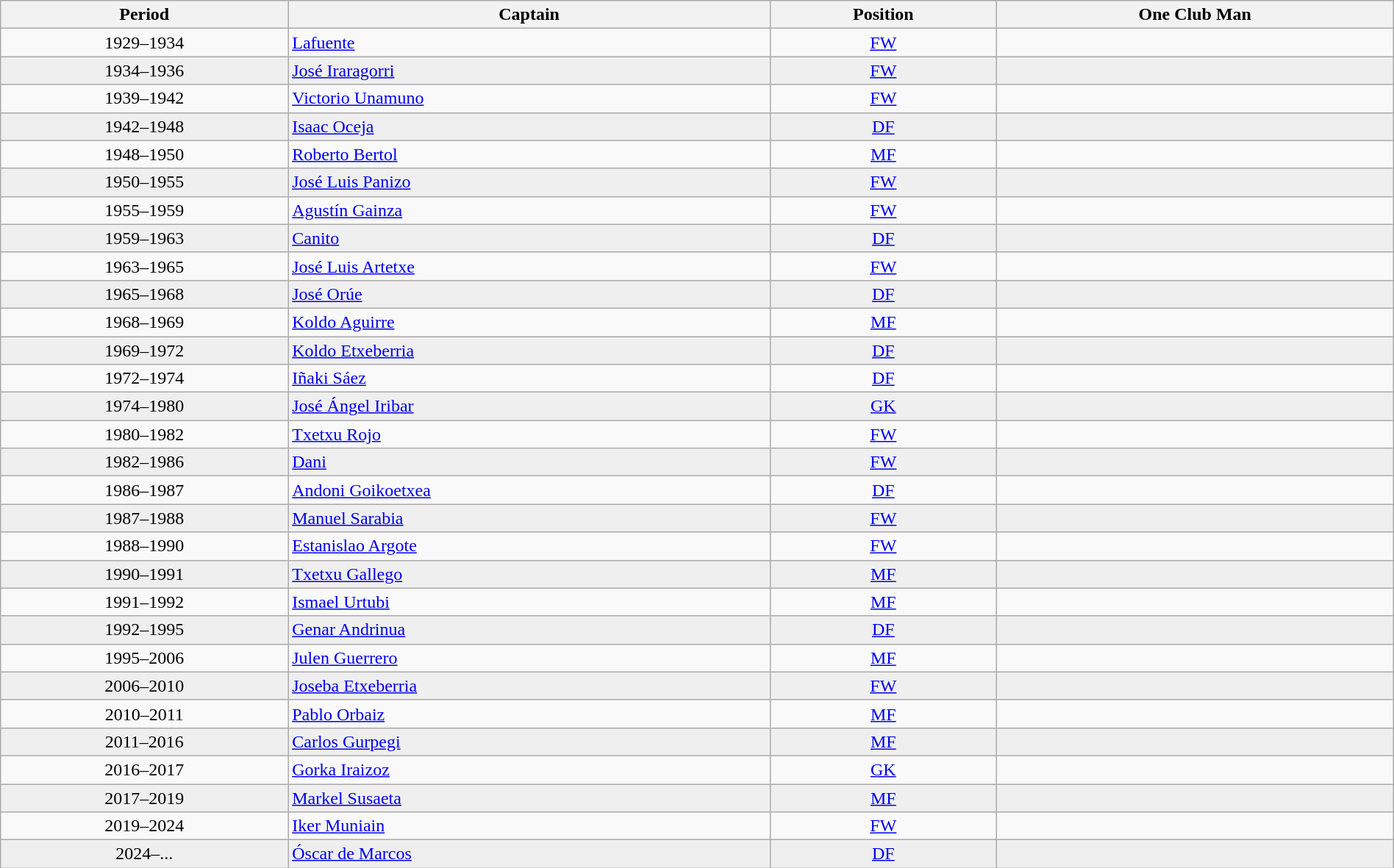<table class="wikitable center striped" style="background: #f9f9f9; width:100%; border-collapse: collapse; text-align:center">
<tr>
<th>Period</th>
<th>Captain</th>
<th>Position</th>
<th>One Club Man</th>
</tr>
<tr>
<td>1929–1934</td>
<td style="text-align:left;"><a href='#'>Lafuente</a></td>
<td><a href='#'>FW</a></td>
<td></td>
</tr>
<tr bgcolor="#EFEFEF">
<td>1934–1936</td>
<td style="text-align:left;"><a href='#'>José Iraragorri</a></td>
<td><a href='#'>FW</a></td>
<td></td>
</tr>
<tr>
<td>1939–1942</td>
<td style="text-align:left;"><a href='#'>Victorio Unamuno</a></td>
<td><a href='#'>FW</a></td>
<td></td>
</tr>
<tr bgcolor="#EFEFEF">
<td>1942–1948</td>
<td style="text-align:left;"><a href='#'>Isaac Oceja</a></td>
<td><a href='#'>DF</a></td>
<td></td>
</tr>
<tr>
<td>1948–1950</td>
<td style="text-align:left;"><a href='#'>Roberto Bertol</a></td>
<td><a href='#'>MF</a></td>
<td></td>
</tr>
<tr bgcolor="#EFEFEF">
<td>1950–1955</td>
<td style="text-align:left;"><a href='#'>José Luis Panizo</a></td>
<td><a href='#'>FW</a></td>
<td></td>
</tr>
<tr>
<td>1955–1959</td>
<td style="text-align:left;"><a href='#'>Agustín Gainza</a></td>
<td><a href='#'>FW</a></td>
<td></td>
</tr>
<tr bgcolor="#EFEFEF">
<td>1959–1963</td>
<td style="text-align:left;"><a href='#'>Canito</a></td>
<td><a href='#'>DF</a></td>
<td></td>
</tr>
<tr>
<td>1963–1965</td>
<td style="text-align:left;"><a href='#'>José Luis Artetxe</a></td>
<td><a href='#'>FW</a></td>
<td></td>
</tr>
<tr bgcolor="#EFEFEF">
<td>1965–1968</td>
<td style="text-align:left;"><a href='#'>José Orúe</a></td>
<td><a href='#'>DF</a></td>
<td></td>
</tr>
<tr>
<td>1968–1969</td>
<td style="text-align:left;"><a href='#'>Koldo Aguirre</a></td>
<td><a href='#'>MF</a></td>
<td></td>
</tr>
<tr bgcolor="#EFEFEF">
<td>1969–1972</td>
<td style="text-align:left;"><a href='#'>Koldo Etxeberria</a></td>
<td><a href='#'>DF</a></td>
<td></td>
</tr>
<tr>
<td>1972–1974</td>
<td style="text-align:left;"><a href='#'>Iñaki Sáez</a></td>
<td><a href='#'>DF</a></td>
<td></td>
</tr>
<tr bgcolor="#EFEFEF">
<td>1974–1980</td>
<td style="text-align:left;"><a href='#'>José Ángel Iribar</a></td>
<td><a href='#'>GK</a></td>
<td></td>
</tr>
<tr>
<td>1980–1982</td>
<td style="text-align:left;"><a href='#'>Txetxu Rojo</a></td>
<td><a href='#'>FW</a></td>
<td></td>
</tr>
<tr bgcolor="#EFEFEF">
<td>1982–1986</td>
<td style="text-align:left;"><a href='#'>Dani</a></td>
<td><a href='#'>FW</a></td>
<td></td>
</tr>
<tr>
<td>1986–1987</td>
<td style="text-align:left;"><a href='#'>Andoni Goikoetxea</a></td>
<td><a href='#'>DF</a></td>
<td></td>
</tr>
<tr bgcolor="#EFEFEF">
<td>1987–1988</td>
<td style="text-align:left;"><a href='#'>Manuel Sarabia</a></td>
<td><a href='#'>FW</a></td>
<td></td>
</tr>
<tr>
<td>1988–1990</td>
<td style="text-align:left;"><a href='#'>Estanislao Argote</a></td>
<td><a href='#'>FW</a></td>
<td></td>
</tr>
<tr bgcolor="#EFEFEF">
<td>1990–1991</td>
<td style="text-align:left;"><a href='#'>Txetxu Gallego</a></td>
<td><a href='#'>MF</a></td>
<td></td>
</tr>
<tr>
<td>1991–1992</td>
<td style="text-align:left;"><a href='#'>Ismael Urtubi</a></td>
<td><a href='#'>MF</a></td>
<td></td>
</tr>
<tr bgcolor="#EFEFEF">
<td>1992–1995</td>
<td style="text-align:left;"><a href='#'>Genar Andrinua</a></td>
<td><a href='#'>DF</a></td>
<td></td>
</tr>
<tr>
<td>1995–2006</td>
<td style="text-align:left;"><a href='#'>Julen Guerrero</a></td>
<td><a href='#'>MF</a></td>
<td></td>
</tr>
<tr bgcolor="#EFEFEF">
<td>2006–2010</td>
<td style="text-align:left;"><a href='#'>Joseba Etxeberria</a></td>
<td><a href='#'>FW</a></td>
<td></td>
</tr>
<tr>
<td>2010–2011</td>
<td style="text-align:left;"><a href='#'>Pablo Orbaiz</a></td>
<td><a href='#'>MF</a></td>
<td></td>
</tr>
<tr bgcolor="#EFEFEF">
<td>2011–2016</td>
<td style="text-align:left;"><a href='#'>Carlos Gurpegi</a></td>
<td><a href='#'>MF</a></td>
<td></td>
</tr>
<tr>
<td>2016–2017</td>
<td style="text-align:left;"><a href='#'>Gorka Iraizoz</a></td>
<td><a href='#'>GK</a></td>
<td></td>
</tr>
<tr bgcolor="#EFEFEF">
<td>2017–2019</td>
<td style="text-align:left;"><a href='#'>Markel Susaeta</a></td>
<td><a href='#'>MF</a></td>
<td></td>
</tr>
<tr>
<td>2019–2024</td>
<td style="text-align:left;"><a href='#'>Iker Muniain</a></td>
<td><a href='#'>FW</a></td>
<td></td>
</tr>
<tr bgcolor="#EFEFEF">
<td>2024–...</td>
<td style="text-align:left;"><a href='#'>Óscar de Marcos</a></td>
<td><a href='#'>DF</a></td>
<td></td>
</tr>
</table>
